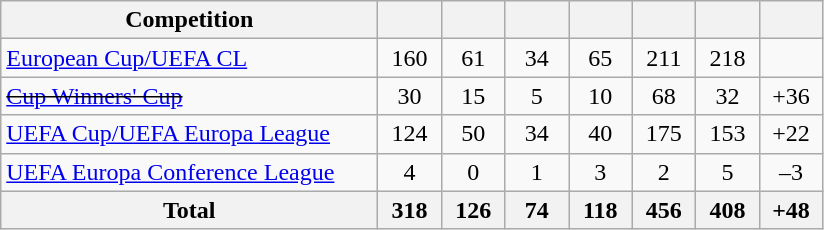<table class="wikitable" style="text-align: center;">
<tr>
<th width="244">Competition</th>
<th width="35"></th>
<th width="35"></th>
<th width="35"></th>
<th width="35"></th>
<th width="35"></th>
<th width="35"></th>
<th width="35"></th>
</tr>
<tr>
<td scope="row" align="left"><a href='#'>European Cup/UEFA CL</a></td>
<td>160</td>
<td>61</td>
<td>34</td>
<td>65</td>
<td>211</td>
<td>218</td>
<td></td>
</tr>
<tr>
<td scope="row" align="left"><s><a href='#'>Cup Winners' Cup</a></s></td>
<td>30</td>
<td>15</td>
<td>5</td>
<td>10</td>
<td>68</td>
<td>32</td>
<td>+36</td>
</tr>
<tr>
<td scope="row" align="left"><a href='#'>UEFA Cup/UEFA Europa League</a></td>
<td>124</td>
<td>50</td>
<td>34</td>
<td>40</td>
<td>175</td>
<td>153</td>
<td>+22</td>
</tr>
<tr>
<td scope="row" align="left"><a href='#'>UEFA Europa Conference League</a></td>
<td>4</td>
<td>0</td>
<td>1</td>
<td>3</td>
<td>2</td>
<td>5</td>
<td>–3</td>
</tr>
<tr class="sortbottom">
<th>Total</th>
<th>318</th>
<th>126</th>
<th>74</th>
<th>118</th>
<th>456</th>
<th>408</th>
<th>+48</th>
</tr>
</table>
